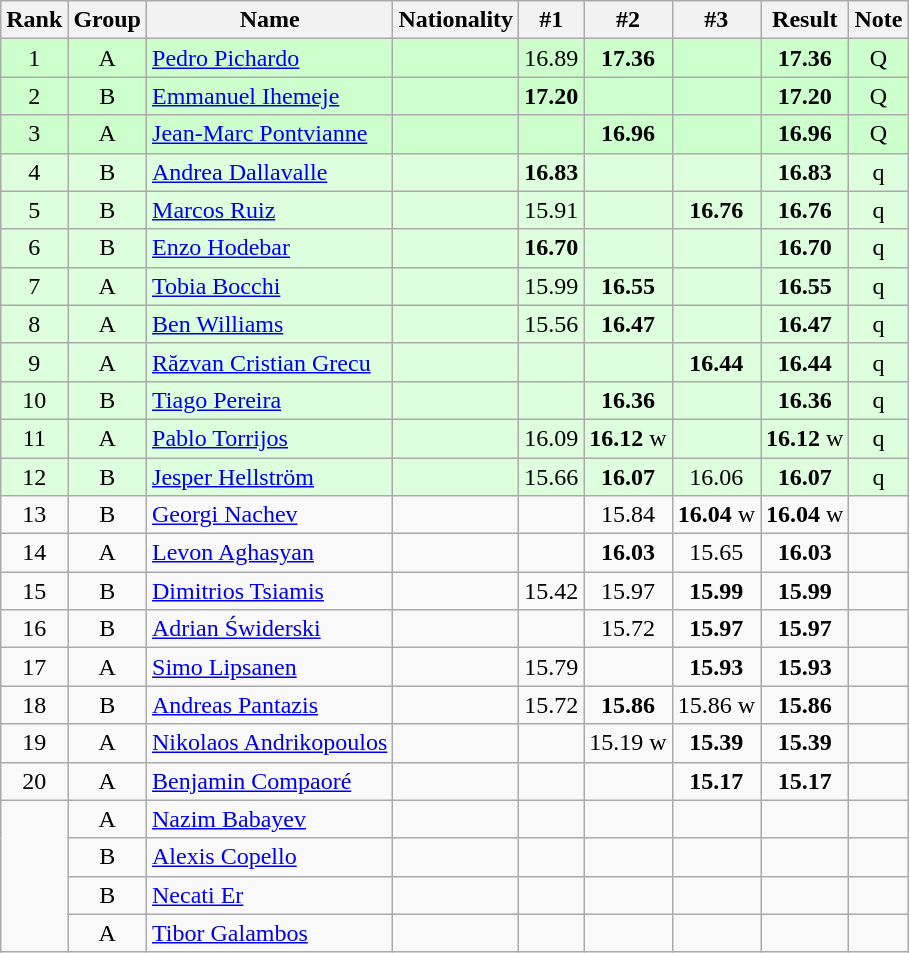<table class="wikitable sortable" style="text-align:center">
<tr>
<th>Rank</th>
<th>Group</th>
<th>Name</th>
<th>Nationality</th>
<th>#1</th>
<th>#2</th>
<th>#3</th>
<th>Result</th>
<th>Note</th>
</tr>
<tr bgcolor=ccffcc>
<td>1</td>
<td>A</td>
<td align=left><a href='#'>Pedro Pichardo</a></td>
<td align=left></td>
<td>16.89</td>
<td><strong>17.36</strong></td>
<td></td>
<td><strong>17.36</strong></td>
<td>Q</td>
</tr>
<tr bgcolor=ccffcc>
<td>2</td>
<td>B</td>
<td align=left><a href='#'>Emmanuel Ihemeje</a></td>
<td align=left></td>
<td><strong>17.20</strong></td>
<td></td>
<td></td>
<td><strong>17.20</strong></td>
<td>Q</td>
</tr>
<tr bgcolor=ccffcc>
<td>3</td>
<td>A</td>
<td align=left><a href='#'>Jean-Marc Pontvianne</a></td>
<td align=left></td>
<td></td>
<td><strong>16.96</strong></td>
<td></td>
<td><strong>16.96</strong></td>
<td>Q</td>
</tr>
<tr bgcolor=ddffdd>
<td>4</td>
<td>B</td>
<td align=left><a href='#'>Andrea Dallavalle</a></td>
<td align=left></td>
<td><strong>16.83</strong></td>
<td></td>
<td></td>
<td><strong>16.83</strong></td>
<td>q</td>
</tr>
<tr bgcolor=ddffdd>
<td>5</td>
<td>B</td>
<td align=left><a href='#'>Marcos Ruiz</a></td>
<td align=left></td>
<td>15.91</td>
<td></td>
<td><strong>16.76</strong></td>
<td><strong>16.76</strong></td>
<td>q</td>
</tr>
<tr bgcolor=ddffdd>
<td>6</td>
<td>B</td>
<td align=left><a href='#'>Enzo Hodebar</a></td>
<td align=left></td>
<td><strong>16.70</strong></td>
<td></td>
<td></td>
<td><strong>16.70</strong></td>
<td>q</td>
</tr>
<tr bgcolor=ddffdd>
<td>7</td>
<td>A</td>
<td align=left><a href='#'>Tobia Bocchi</a></td>
<td align=left></td>
<td>15.99</td>
<td><strong>16.55</strong></td>
<td></td>
<td><strong>16.55</strong></td>
<td>q</td>
</tr>
<tr bgcolor=ddffdd>
<td>8</td>
<td>A</td>
<td align=left><a href='#'>Ben Williams</a></td>
<td align=left></td>
<td>15.56</td>
<td><strong>16.47</strong></td>
<td></td>
<td><strong>16.47</strong></td>
<td>q</td>
</tr>
<tr bgcolor=ddffdd>
<td>9</td>
<td>A</td>
<td align=left><a href='#'>Răzvan Cristian Grecu</a></td>
<td align=left></td>
<td></td>
<td></td>
<td><strong>16.44</strong></td>
<td><strong>16.44</strong></td>
<td>q</td>
</tr>
<tr bgcolor=ddffdd>
<td>10</td>
<td>B</td>
<td align=left><a href='#'>Tiago Pereira</a></td>
<td align=left></td>
<td></td>
<td><strong>16.36</strong></td>
<td></td>
<td><strong>16.36</strong></td>
<td>q</td>
</tr>
<tr bgcolor=ddffdd>
<td>11</td>
<td>A</td>
<td align=left><a href='#'>Pablo Torrijos</a></td>
<td align=left></td>
<td>16.09</td>
<td><strong>16.12</strong> w</td>
<td></td>
<td><strong>16.12</strong> w</td>
<td>q</td>
</tr>
<tr bgcolor=ddffdd>
<td>12</td>
<td>B</td>
<td align=left><a href='#'>Jesper Hellström</a></td>
<td align=left></td>
<td>15.66</td>
<td><strong>16.07</strong></td>
<td>16.06</td>
<td><strong>16.07</strong></td>
<td>q</td>
</tr>
<tr>
<td>13</td>
<td>B</td>
<td align=left><a href='#'>Georgi Nachev</a></td>
<td align=left></td>
<td></td>
<td>15.84</td>
<td><strong>16.04</strong> w</td>
<td><strong>16.04</strong> w</td>
<td></td>
</tr>
<tr>
<td>14</td>
<td>A</td>
<td align=left><a href='#'>Levon Aghasyan</a></td>
<td align=left></td>
<td></td>
<td><strong>16.03</strong></td>
<td>15.65</td>
<td><strong>16.03</strong></td>
<td></td>
</tr>
<tr>
<td>15</td>
<td>B</td>
<td align=left><a href='#'>Dimitrios Tsiamis</a></td>
<td align=left></td>
<td>15.42</td>
<td>15.97</td>
<td><strong>15.99</strong></td>
<td><strong>15.99</strong></td>
<td></td>
</tr>
<tr>
<td>16</td>
<td>B</td>
<td align=left><a href='#'>Adrian Świderski</a></td>
<td align=left></td>
<td></td>
<td>15.72</td>
<td><strong>15.97</strong></td>
<td><strong>15.97</strong></td>
<td></td>
</tr>
<tr>
<td>17</td>
<td>A</td>
<td align=left><a href='#'>Simo Lipsanen</a></td>
<td align=left></td>
<td>15.79</td>
<td></td>
<td><strong>15.93</strong></td>
<td><strong>15.93</strong></td>
<td></td>
</tr>
<tr>
<td>18</td>
<td>B</td>
<td align=left><a href='#'>Andreas Pantazis</a></td>
<td align=left></td>
<td>15.72</td>
<td><strong>15.86</strong></td>
<td>15.86 w</td>
<td><strong>15.86</strong></td>
<td></td>
</tr>
<tr>
<td>19</td>
<td>A</td>
<td align=left><a href='#'>Nikolaos Andrikopoulos</a></td>
<td align=left></td>
<td></td>
<td>15.19 w</td>
<td><strong>15.39</strong></td>
<td><strong>15.39</strong></td>
<td></td>
</tr>
<tr>
<td>20</td>
<td>A</td>
<td align=left><a href='#'>Benjamin Compaoré</a></td>
<td align=left></td>
<td></td>
<td></td>
<td><strong>15.17</strong></td>
<td><strong>15.17</strong></td>
<td></td>
</tr>
<tr>
<td rowspan=4></td>
<td>A</td>
<td align=left><a href='#'>Nazim Babayev</a></td>
<td align=left></td>
<td></td>
<td></td>
<td></td>
<td><strong></strong></td>
<td></td>
</tr>
<tr>
<td>B</td>
<td align=left><a href='#'>Alexis Copello</a></td>
<td align=left></td>
<td></td>
<td></td>
<td></td>
<td><strong></strong></td>
<td></td>
</tr>
<tr>
<td>B</td>
<td align=left><a href='#'>Necati Er</a></td>
<td align=left></td>
<td></td>
<td></td>
<td></td>
<td><strong></strong></td>
<td></td>
</tr>
<tr>
<td>A</td>
<td align=left><a href='#'>Tibor Galambos</a></td>
<td align=left></td>
<td></td>
<td></td>
<td></td>
<td><strong></strong></td>
<td></td>
</tr>
</table>
